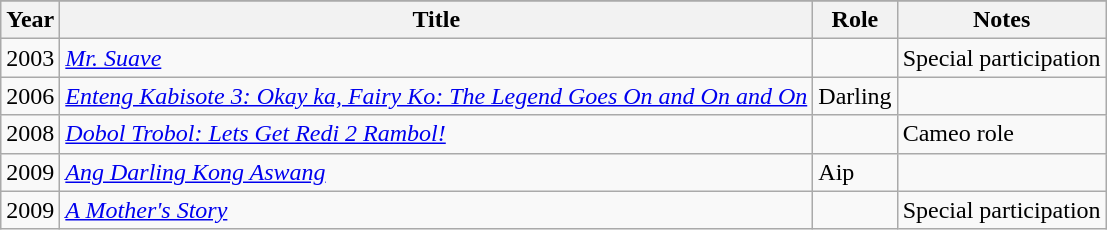<table class="wikitable sortable" background: #f9f9f9>
<tr bgcolor="#B0C4DE" align="center">
</tr>
<tr>
<th>Year</th>
<th>Title</th>
<th>Role</th>
<th>Notes</th>
</tr>
<tr>
<td>2003</td>
<td><em><a href='#'>Mr. Suave</a></em></td>
<td></td>
<td>Special participation</td>
</tr>
<tr>
<td>2006</td>
<td><em><a href='#'>Enteng Kabisote 3: Okay ka, Fairy Ko: The Legend Goes On and On and On</a></em></td>
<td>Darling</td>
<td></td>
</tr>
<tr>
<td>2008</td>
<td><em><a href='#'>Dobol Trobol: Lets Get Redi 2 Rambol!</a></em></td>
<td></td>
<td>Cameo role</td>
</tr>
<tr>
<td>2009</td>
<td><em><a href='#'>Ang Darling Kong Aswang</a></em></td>
<td>Aip</td>
<td></td>
</tr>
<tr>
<td>2009</td>
<td><em><a href='#'>A Mother's Story</a></em></td>
<td></td>
<td>Special participation</td>
</tr>
</table>
